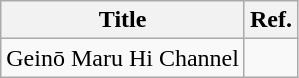<table class="wikitable">
<tr>
<th>Title</th>
<th>Ref.</th>
</tr>
<tr>
<td>Geinō Maru Hi Channel</td>
<td></td>
</tr>
</table>
